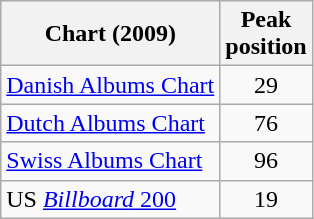<table class="wikitable sortable">
<tr>
<th align="left">Chart (2009)</th>
<th align="left">Peak<br>position</th>
</tr>
<tr>
<td align="left"><a href='#'>Danish Albums Chart</a></td>
<td style="text-align:center;">29</td>
</tr>
<tr>
<td align="left"><a href='#'>Dutch Albums Chart</a></td>
<td style="text-align:center;">76</td>
</tr>
<tr>
<td align="left"><a href='#'>Swiss Albums Chart</a></td>
<td style="text-align:center;">96</td>
</tr>
<tr>
<td align="left">US  <a href='#'><em>Billboard</em> 200</a></td>
<td style="text-align:center;">19</td>
</tr>
</table>
